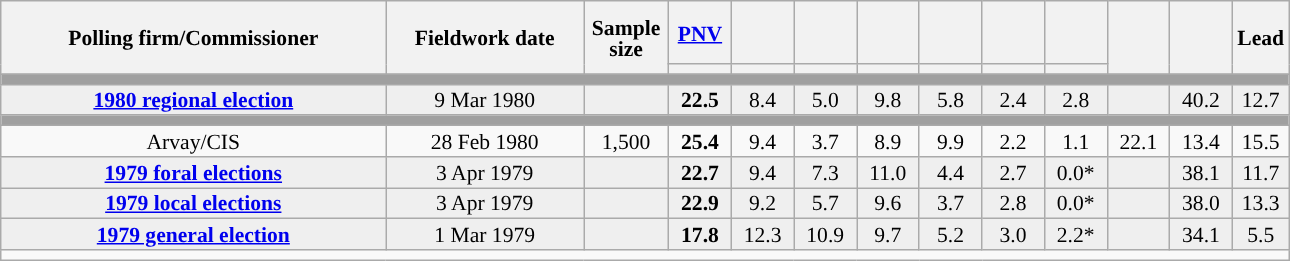<table class="wikitable collapsible collapsed" style="text-align:center; font-size:90%; line-height:14px;">
<tr style="height:42px;">
<th style="width:250px;" rowspan="2">Polling firm/Commissioner</th>
<th style="width:125px;" rowspan="2">Fieldwork date</th>
<th style="width:50px;" rowspan="2">Sample size</th>
<th style="width:35px;"><a href='#'>PNV</a></th>
<th style="width:35px;"></th>
<th style="width:35px;"></th>
<th style="width:35px;"></th>
<th style="width:35px;"></th>
<th style="width:35px;"></th>
<th style="width:35px;"></th>
<th style="width:35px;" rowspan="2"></th>
<th style="width:35px;" rowspan="2"></th>
<th style="width:30px;" rowspan="2">Lead</th>
</tr>
<tr>
<th style="color:inherit;background:"></th>
<th style="color:inherit;background:"></th>
<th style="color:inherit;background:"></th>
<th style="color:inherit;background:"></th>
<th style="color:inherit;background:"></th>
<th style="color:inherit;background:"></th>
<th style="color:inherit;background:"></th>
</tr>
<tr>
<td colspan="13" style="background:#A0A0A0"></td>
</tr>
<tr style="background:#EFEFEF;">
<td><strong><a href='#'>1980 regional election</a></strong></td>
<td>9 Mar 1980</td>
<td></td>
<td><strong>22.5</strong></td>
<td>8.4</td>
<td>5.0</td>
<td>9.8</td>
<td>5.8</td>
<td>2.4</td>
<td>2.8</td>
<td></td>
<td>40.2</td>
<td style="background:">12.7</td>
</tr>
<tr>
<td colspan="13" style="background:#A0A0A0"></td>
</tr>
<tr>
<td>Arvay/CIS</td>
<td>28 Feb 1980</td>
<td>1,500</td>
<td><strong>25.4</strong></td>
<td>9.4</td>
<td>3.7</td>
<td>8.9</td>
<td>9.9</td>
<td>2.2</td>
<td>1.1</td>
<td>22.1</td>
<td>13.4</td>
<td style="background:">15.5</td>
</tr>
<tr style="background:#EFEFEF;">
<td><strong><a href='#'>1979 foral elections</a></strong></td>
<td>3 Apr 1979</td>
<td></td>
<td><strong>22.7</strong></td>
<td>9.4</td>
<td>7.3</td>
<td>11.0</td>
<td>4.4</td>
<td>2.7</td>
<td>0.0*</td>
<td></td>
<td>38.1</td>
<td style="background:">11.7</td>
</tr>
<tr style="background:#EFEFEF;">
<td><strong><a href='#'>1979 local elections</a></strong></td>
<td>3 Apr 1979</td>
<td></td>
<td><strong>22.9</strong></td>
<td>9.2</td>
<td>5.7</td>
<td>9.6</td>
<td>3.7</td>
<td>2.8</td>
<td>0.0*</td>
<td></td>
<td>38.0</td>
<td style="background:">13.3</td>
</tr>
<tr style="background:#EFEFEF;">
<td><strong><a href='#'>1979 general election</a></strong></td>
<td>1 Mar 1979</td>
<td></td>
<td><strong>17.8</strong></td>
<td>12.3</td>
<td>10.9</td>
<td>9.7</td>
<td>5.2</td>
<td>3.0</td>
<td>2.2*</td>
<td></td>
<td>34.1</td>
<td style="background:">5.5</td>
</tr>
<tr>
<td align="left" colspan="13"></td>
</tr>
</table>
